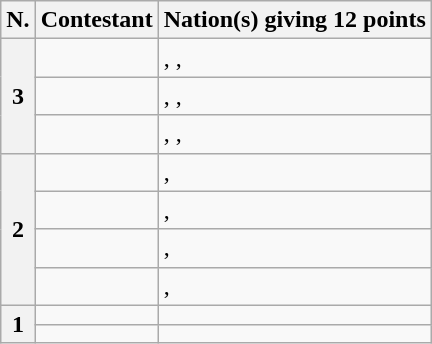<table class="wikitable plainrowheaders">
<tr>
<th scope="col">N.</th>
<th scope="col">Contestant</th>
<th scope="col">Nation(s) giving 12 points</th>
</tr>
<tr>
<th scope="rowgroup" rowspan="3">3</th>
<td></td>
<td>, , </td>
</tr>
<tr>
<td></td>
<td>, , </td>
</tr>
<tr>
<td></td>
<td>, , </td>
</tr>
<tr>
<th scope="rowgroup" rowspan="4">2</th>
<td></td>
<td>, </td>
</tr>
<tr>
<td></td>
<td>, </td>
</tr>
<tr>
<td></td>
<td>, </td>
</tr>
<tr>
<td></td>
<td>, </td>
</tr>
<tr>
<th scope="rowgroup" rowspan="2">1</th>
<td></td>
<td></td>
</tr>
<tr>
<td></td>
<td></td>
</tr>
</table>
